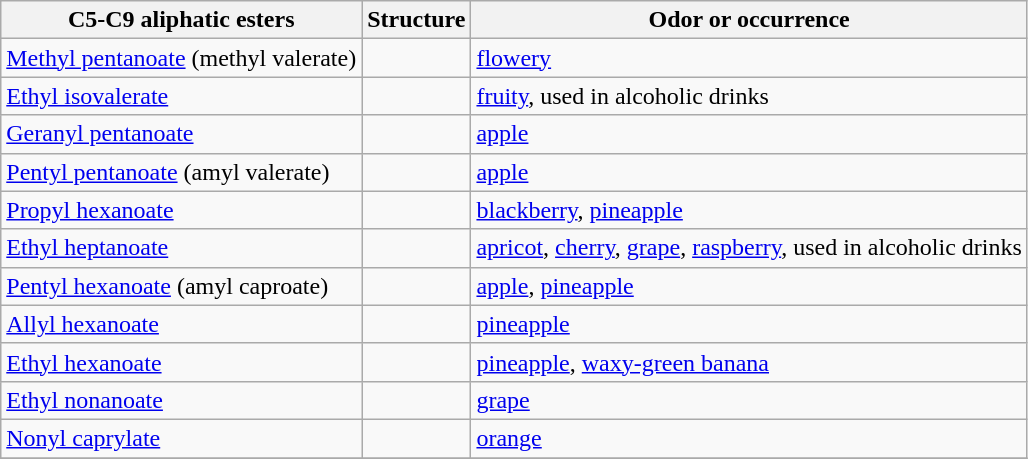<table class="wikitable">
<tr>
<th valign="top" align="left">C5-C9 aliphatic esters</th>
<th valign="top" align="left">Structure</th>
<th valign="top" align="left">Odor or occurrence</th>
</tr>
<tr>
<td><a href='#'>Methyl pentanoate</a> (methyl valerate)</td>
<td></td>
<td><a href='#'>flowery</a></td>
</tr>
<tr>
<td><a href='#'>Ethyl isovalerate</a></td>
<td></td>
<td><a href='#'>fruity</a>, used in alcoholic drinks</td>
</tr>
<tr>
<td><a href='#'>Geranyl pentanoate</a></td>
<td></td>
<td><a href='#'>apple</a></td>
</tr>
<tr>
<td><a href='#'>Pentyl pentanoate</a> (amyl valerate)</td>
<td></td>
<td><a href='#'>apple</a></td>
</tr>
<tr>
<td><a href='#'>Propyl hexanoate</a></td>
<td></td>
<td><a href='#'>blackberry</a>, <a href='#'>pineapple</a></td>
</tr>
<tr>
<td><a href='#'>Ethyl heptanoate</a></td>
<td></td>
<td><a href='#'>apricot</a>, <a href='#'>cherry</a>, <a href='#'>grape</a>, <a href='#'>raspberry</a>, used in alcoholic drinks</td>
</tr>
<tr>
<td><a href='#'>Pentyl hexanoate</a> (amyl caproate)</td>
<td></td>
<td><a href='#'>apple</a>, <a href='#'>pineapple</a></td>
</tr>
<tr>
<td><a href='#'>Allyl hexanoate</a></td>
<td></td>
<td><a href='#'>pineapple</a></td>
</tr>
<tr>
<td><a href='#'>Ethyl hexanoate</a></td>
<td></td>
<td><a href='#'>pineapple</a>, <a href='#'>waxy-green banana</a></td>
</tr>
<tr>
<td><a href='#'>Ethyl nonanoate</a></td>
<td></td>
<td><a href='#'>grape</a></td>
</tr>
<tr>
<td><a href='#'>Nonyl caprylate</a></td>
<td></td>
<td><a href='#'>orange</a></td>
</tr>
<tr>
</tr>
</table>
